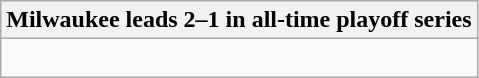<table class="wikitable collapsible collapsed">
<tr>
<th>Milwaukee leads 2–1 in all-time playoff series</th>
</tr>
<tr>
<td><br>

</td>
</tr>
</table>
